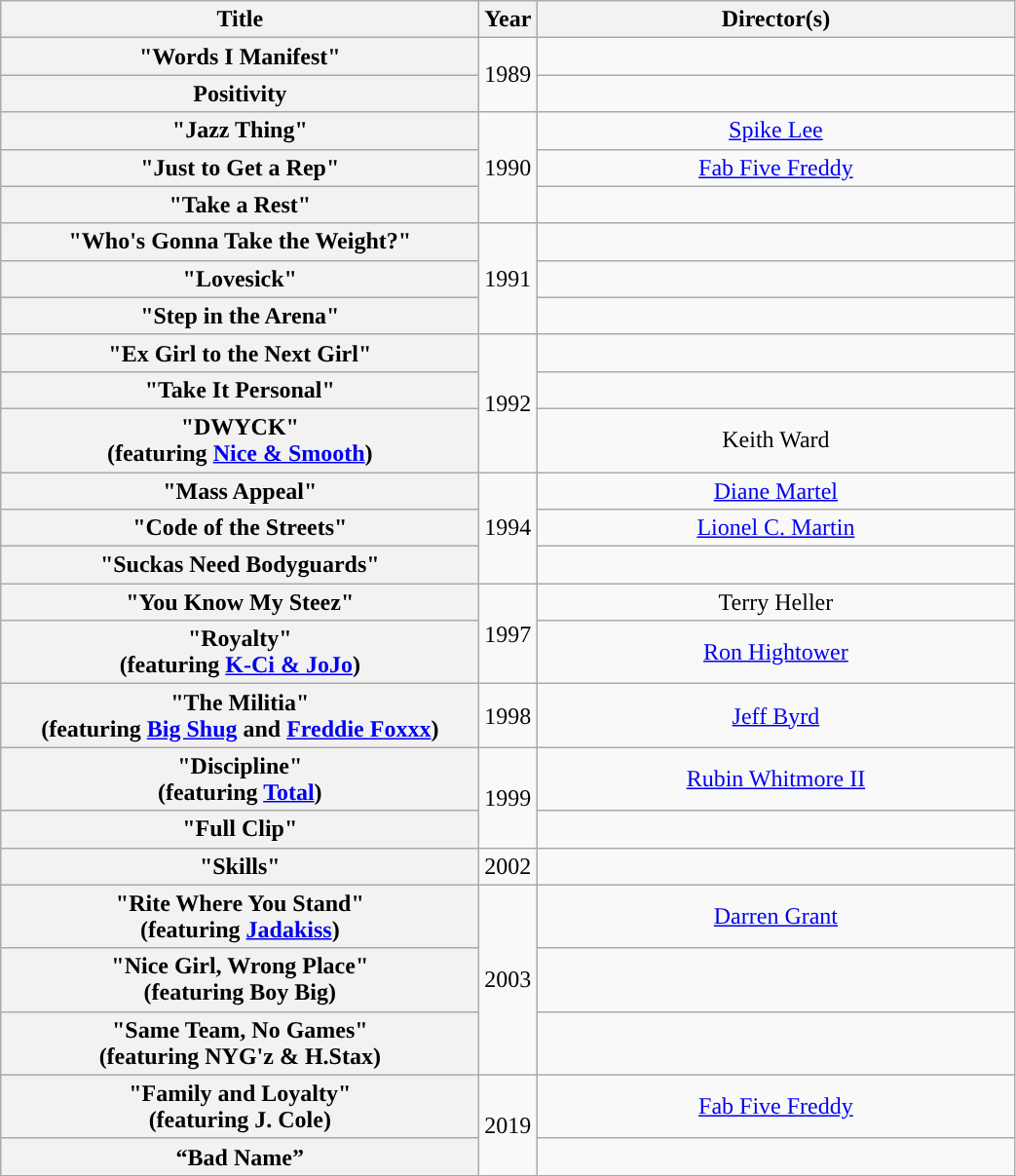<table class="wikitable plainrowheaders" style="text-align:center;">
<tr>
<th scope="col" style="width:20em;">Title</th>
<th scope="col">Year</th>
<th scope="col" style="width:20em;">Director(s)</th>
</tr>
<tr>
<th scope="row">"Words I Manifest"</th>
<td rowspan="2">1989</td>
<td></td>
</tr>
<tr>
<th scope="row">Positivity</th>
<td></td>
</tr>
<tr>
<th scope="row">"Jazz Thing"</th>
<td rowspan="3">1990</td>
<td><a href='#'>Spike Lee</a></td>
</tr>
<tr>
<th scope="row">"Just to Get a Rep"</th>
<td><a href='#'>Fab Five Freddy</a></td>
</tr>
<tr>
<th scope="row">"Take a Rest"</th>
<td></td>
</tr>
<tr>
<th scope="row">"Who's Gonna Take the Weight?"</th>
<td rowspan="3">1991</td>
<td></td>
</tr>
<tr>
<th scope="row">"Lovesick"</th>
<td></td>
</tr>
<tr>
<th scope="row">"Step in the Arena"</th>
<td></td>
</tr>
<tr>
<th scope="row">"Ex Girl to the Next Girl"</th>
<td rowspan="3">1992</td>
<td></td>
</tr>
<tr>
<th scope="row">"Take It Personal"</th>
<td></td>
</tr>
<tr>
<th scope="row">"DWYCK"<br><span>(featuring <a href='#'>Nice & Smooth</a>)</span></th>
<td>Keith Ward</td>
</tr>
<tr>
<th scope="row">"Mass Appeal"</th>
<td rowspan="3">1994</td>
<td><a href='#'>Diane Martel</a></td>
</tr>
<tr>
<th scope="row">"Code of the Streets"</th>
<td><a href='#'>Lionel C. Martin</a></td>
</tr>
<tr>
<th scope="row">"Suckas Need Bodyguards"</th>
<td></td>
</tr>
<tr>
<th scope="row">"You Know My Steez"</th>
<td rowspan="2">1997</td>
<td>Terry Heller</td>
</tr>
<tr>
<th scope="row">"Royalty"<br><span>(featuring <a href='#'>K-Ci & JoJo</a>)</span></th>
<td><a href='#'>Ron Hightower</a></td>
</tr>
<tr>
<th scope="row">"The Militia"<br><span>(featuring <a href='#'>Big Shug</a> and <a href='#'>Freddie Foxxx</a>)</span></th>
<td>1998</td>
<td><a href='#'>Jeff Byrd</a></td>
</tr>
<tr>
<th scope="row">"Discipline"<br><span>(featuring <a href='#'>Total</a>)</span></th>
<td rowspan="2">1999</td>
<td><a href='#'>Rubin Whitmore II</a></td>
</tr>
<tr>
<th scope="row">"Full Clip"</th>
<td></td>
</tr>
<tr>
<th scope="row">"Skills"</th>
<td>2002</td>
<td></td>
</tr>
<tr>
<th scope="row">"Rite Where You Stand"<br><span>(featuring <a href='#'>Jadakiss</a>)</span></th>
<td rowspan="3">2003</td>
<td><a href='#'>Darren Grant</a></td>
</tr>
<tr>
<th scope="row">"Nice Girl, Wrong Place"<br><span>(featuring Boy Big)</span></th>
<td></td>
</tr>
<tr>
<th scope="row">"Same Team, No Games"<br><span>(featuring NYG'z & H.Stax)</span></th>
<td></td>
</tr>
<tr>
<th scope="row">"Family and Loyalty"<br><span>(featuring J. Cole)</span></th>
<td rowspan="2">2019</td>
<td><a href='#'>Fab Five Freddy</a></td>
</tr>
<tr>
<th scope="row">“Bad Name”</th>
<td></td>
</tr>
<tr>
</tr>
</table>
